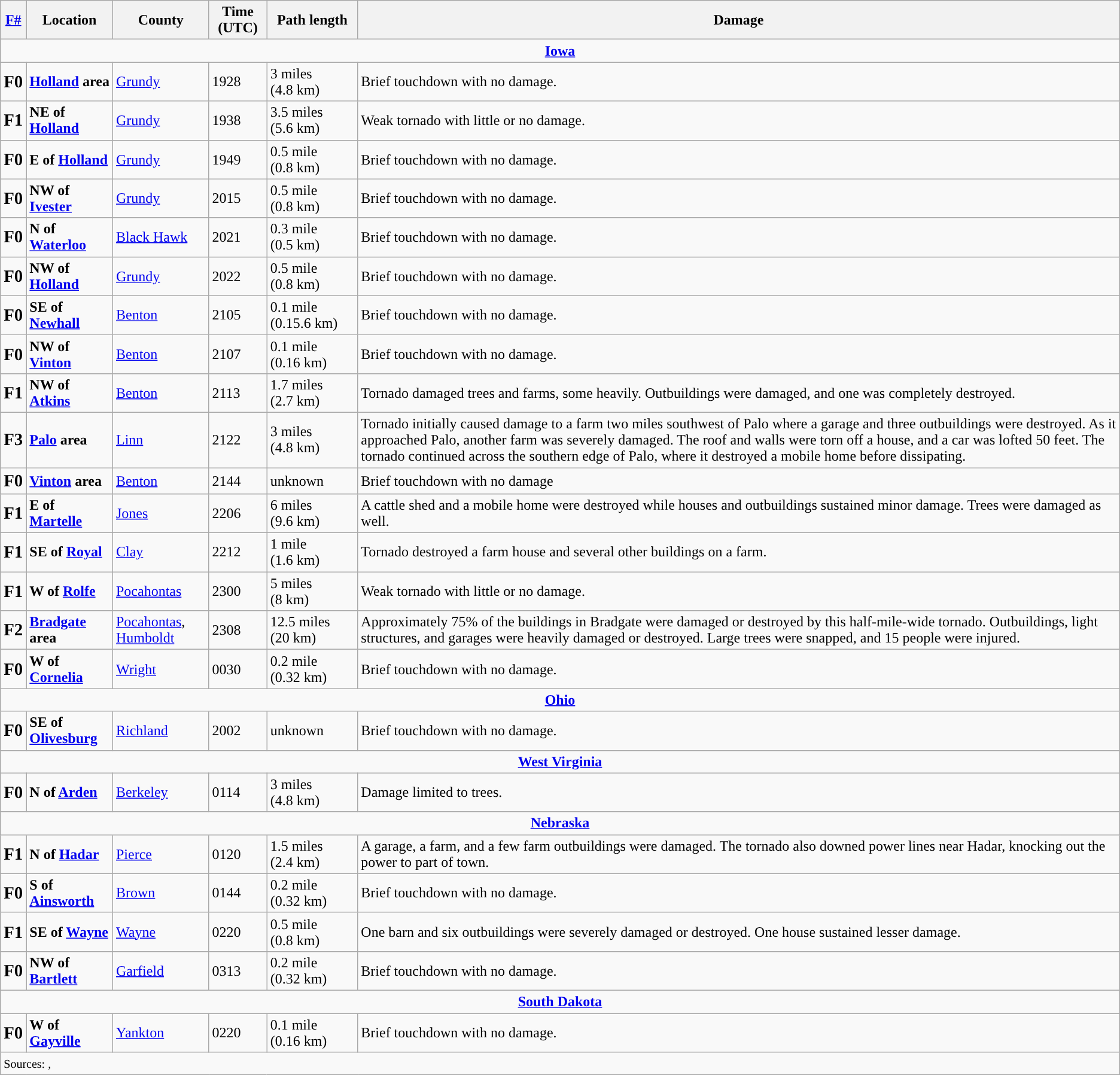<table class="wikitable">
<tr>
<th><strong><a href='#'>F#</a></strong></th>
<th><strong>Location</strong></th>
<th><strong>County</strong></th>
<th><strong>Time (UTC)</strong></th>
<th><strong>Path length</strong></th>
<th><strong>Damage</strong></th>
</tr>
<tr>
<td colspan="7" align=center><strong><a href='#'>Iowa</a></strong></td>
</tr>
<tr>
<td><big><strong>F0</strong></big></td>
<td><strong><a href='#'>Holland</a> area</strong></td>
<td><a href='#'>Grundy</a></td>
<td>1928</td>
<td>3 miles (4.8 km)</td>
<td>Brief touchdown with no damage.</td>
</tr>
<tr>
<td><big><strong>F1</strong></big></td>
<td><strong>NE of <a href='#'>Holland</a></strong></td>
<td><a href='#'>Grundy</a></td>
<td>1938</td>
<td>3.5 miles (5.6 km)</td>
<td>Weak tornado with little or no damage.</td>
</tr>
<tr>
<td><big><strong>F0</strong></big></td>
<td><strong>E of <a href='#'>Holland</a></strong></td>
<td><a href='#'>Grundy</a></td>
<td>1949</td>
<td>0.5 mile (0.8 km)</td>
<td>Brief touchdown with no damage.</td>
</tr>
<tr>
<td><big><strong>F0</strong></big></td>
<td><strong>NW of <a href='#'>Ivester</a></strong></td>
<td><a href='#'>Grundy</a></td>
<td>2015</td>
<td>0.5 mile (0.8 km)</td>
<td>Brief touchdown with no damage.</td>
</tr>
<tr>
<td><big><strong>F0</strong></big></td>
<td><strong>N of <a href='#'>Waterloo</a></strong></td>
<td><a href='#'>Black Hawk</a></td>
<td>2021</td>
<td>0.3 mile (0.5 km)</td>
<td>Brief touchdown with no damage.</td>
</tr>
<tr>
<td><big><strong>F0</strong></big></td>
<td><strong>NW of <a href='#'>Holland</a></strong></td>
<td><a href='#'>Grundy</a></td>
<td>2022</td>
<td>0.5 mile (0.8 km)</td>
<td>Brief touchdown with no damage.</td>
</tr>
<tr>
<td><big><strong>F0</strong></big></td>
<td><strong>SE of <a href='#'>Newhall</a></strong></td>
<td><a href='#'>Benton</a></td>
<td>2105</td>
<td>0.1 mile (0.15.6 km)</td>
<td>Brief touchdown with no damage.</td>
</tr>
<tr>
<td><big><strong>F0</strong></big></td>
<td><strong>NW of <a href='#'>Vinton</a></strong></td>
<td><a href='#'>Benton</a></td>
<td>2107</td>
<td>0.1 mile (0.16 km)</td>
<td>Brief touchdown with no damage.</td>
</tr>
<tr>
<td><big><strong>F1</strong></big></td>
<td><strong>NW of <a href='#'>Atkins</a></strong></td>
<td><a href='#'>Benton</a></td>
<td>2113</td>
<td>1.7 miles (2.7 km)</td>
<td>Tornado damaged trees and farms, some heavily. Outbuildings were damaged, and one was completely destroyed.</td>
</tr>
<tr>
<td><big><strong>F3</strong></big></td>
<td><strong><a href='#'>Palo</a> area</strong></td>
<td><a href='#'>Linn</a></td>
<td>2122</td>
<td>3 miles (4.8 km)</td>
<td>Tornado initially caused damage to a farm two miles southwest of Palo where a garage and three outbuildings were destroyed. As it approached Palo, another farm was severely damaged. The roof and walls were torn off a house, and a car was lofted 50 feet. The tornado continued across the southern edge of Palo, where it destroyed a mobile home before dissipating.</td>
</tr>
<tr>
<td><big><strong>F0</strong></big></td>
<td><strong><a href='#'>Vinton</a> area</strong></td>
<td><a href='#'>Benton</a></td>
<td>2144</td>
<td>unknown</td>
<td>Brief touchdown with no damage</td>
</tr>
<tr>
<td><big><strong>F1</strong></big></td>
<td><strong>E of <a href='#'>Martelle</a></strong></td>
<td><a href='#'>Jones</a></td>
<td>2206</td>
<td>6 miles (9.6 km)</td>
<td>A cattle shed and a mobile home were destroyed while houses and outbuildings sustained minor damage. Trees were damaged as well.</td>
</tr>
<tr>
<td><big><strong>F1</strong></big></td>
<td><strong>SE of <a href='#'>Royal</a></strong></td>
<td><a href='#'>Clay</a></td>
<td>2212</td>
<td>1 mile (1.6 km)</td>
<td>Tornado destroyed a farm house and several other buildings on a farm.</td>
</tr>
<tr>
<td><big><strong>F1</strong></big></td>
<td><strong>W of <a href='#'>Rolfe</a></strong></td>
<td><a href='#'>Pocahontas</a></td>
<td>2300</td>
<td>5 miles (8 km)</td>
<td>Weak tornado with little or no damage.</td>
</tr>
<tr>
<td><big><strong>F2</strong></big></td>
<td><strong><a href='#'>Bradgate</a> area</strong></td>
<td><a href='#'>Pocahontas</a>, <a href='#'>Humboldt</a></td>
<td>2308</td>
<td>12.5 miles (20 km)</td>
<td>Approximately 75% of the buildings in Bradgate were damaged or destroyed by this half-mile-wide tornado. Outbuildings, light structures, and garages were heavily damaged or destroyed. Large trees were snapped, and 15 people were injured.</td>
</tr>
<tr>
<td><big><strong>F0</strong></big></td>
<td><strong>W of <a href='#'>Cornelia</a></strong></td>
<td><a href='#'>Wright</a></td>
<td>0030</td>
<td>0.2 mile (0.32 km)</td>
<td>Brief touchdown with no damage.</td>
</tr>
<tr>
<td colspan="7" align=center><strong><a href='#'>Ohio</a></strong></td>
</tr>
<tr>
<td><big><strong>F0</strong></big></td>
<td><strong>SE of <a href='#'>Olivesburg</a></strong></td>
<td><a href='#'>Richland</a></td>
<td>2002</td>
<td>unknown</td>
<td>Brief touchdown with no damage.</td>
</tr>
<tr>
<td colspan="7" align=center><strong><a href='#'>West Virginia</a></strong></td>
</tr>
<tr>
<td><big><strong>F0</strong></big></td>
<td><strong>N of <a href='#'>Arden</a></strong></td>
<td><a href='#'>Berkeley</a></td>
<td>0114</td>
<td>3 miles (4.8 km)</td>
<td>Damage limited to trees.</td>
</tr>
<tr>
<td colspan="7" align=center><strong><a href='#'>Nebraska</a></strong></td>
</tr>
<tr>
<td><big><strong>F1</strong></big></td>
<td><strong>N of <a href='#'>Hadar</a></strong></td>
<td><a href='#'>Pierce</a></td>
<td>0120</td>
<td>1.5 miles (2.4 km)</td>
<td>A garage, a farm, and a few farm outbuildings were damaged. The tornado also downed power lines near Hadar, knocking out the power to part of town.</td>
</tr>
<tr>
<td><big><strong>F0</strong></big></td>
<td><strong>S of <a href='#'>Ainsworth</a></strong></td>
<td><a href='#'>Brown</a></td>
<td>0144</td>
<td>0.2 mile (0.32 km)</td>
<td>Brief touchdown with no damage.</td>
</tr>
<tr>
<td><big><strong>F1</strong></big></td>
<td><strong>SE of <a href='#'>Wayne</a></strong></td>
<td><a href='#'>Wayne</a></td>
<td>0220</td>
<td>0.5 mile (0.8 km)</td>
<td>One barn and six outbuildings were severely damaged or destroyed. One house sustained lesser damage.</td>
</tr>
<tr>
<td><big><strong>F0</strong></big></td>
<td><strong>NW of <a href='#'>Bartlett</a></strong></td>
<td><a href='#'>Garfield</a></td>
<td>0313</td>
<td>0.2 mile (0.32 km)</td>
<td>Brief touchdown with no damage.</td>
</tr>
<tr>
<td colspan="7" align=center><strong><a href='#'>South Dakota</a></strong></td>
</tr>
<tr>
<td><big><strong>F0</strong></big></td>
<td><strong>W of <a href='#'>Gayville</a></strong></td>
<td><a href='#'>Yankton</a></td>
<td>0220</td>
<td>0.1 mile (0.16 km)</td>
<td>Brief touchdown with no damage.</td>
</tr>
<tr>
<td colspan="7"><small>Sources: , </small></td>
</tr>
</table>
